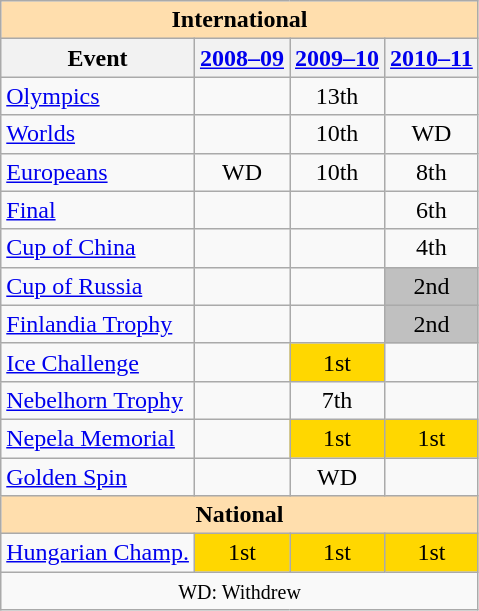<table class="wikitable" style="text-align:center">
<tr>
<th style="background-color: #ffdead; " colspan=4 align=center>International</th>
</tr>
<tr>
<th>Event</th>
<th><a href='#'>2008–09</a></th>
<th><a href='#'>2009–10</a></th>
<th><a href='#'>2010–11</a></th>
</tr>
<tr>
<td align=left><a href='#'>Olympics</a></td>
<td></td>
<td>13th</td>
<td></td>
</tr>
<tr>
<td align=left><a href='#'>Worlds</a></td>
<td></td>
<td>10th</td>
<td>WD</td>
</tr>
<tr>
<td align=left><a href='#'>Europeans</a></td>
<td>WD</td>
<td>10th</td>
<td>8th</td>
</tr>
<tr>
<td align=left> <a href='#'>Final</a></td>
<td></td>
<td></td>
<td>6th</td>
</tr>
<tr>
<td align=left> <a href='#'>Cup of China</a></td>
<td></td>
<td></td>
<td>4th</td>
</tr>
<tr>
<td align=left> <a href='#'>Cup of Russia</a></td>
<td></td>
<td></td>
<td bgcolor=silver>2nd</td>
</tr>
<tr>
<td align=left><a href='#'>Finlandia Trophy</a></td>
<td></td>
<td></td>
<td bgcolor=silver>2nd</td>
</tr>
<tr>
<td align=left><a href='#'>Ice Challenge</a></td>
<td></td>
<td bgcolor=gold>1st</td>
<td></td>
</tr>
<tr>
<td align=left><a href='#'>Nebelhorn Trophy</a></td>
<td></td>
<td>7th</td>
<td></td>
</tr>
<tr>
<td align=left><a href='#'>Nepela Memorial</a></td>
<td></td>
<td bgcolor=gold>1st</td>
<td bgcolor=gold>1st</td>
</tr>
<tr>
<td align=left><a href='#'>Golden Spin</a></td>
<td></td>
<td>WD</td>
<td></td>
</tr>
<tr>
<th style="background-color: #ffdead; " colspan=4 align=center>National</th>
</tr>
<tr>
<td align=left><a href='#'>Hungarian Champ.</a></td>
<td bgcolor=gold>1st</td>
<td bgcolor=gold>1st</td>
<td bgcolor=gold>1st</td>
</tr>
<tr>
<td colspan=4 align=center><small> WD: Withdrew </small></td>
</tr>
</table>
